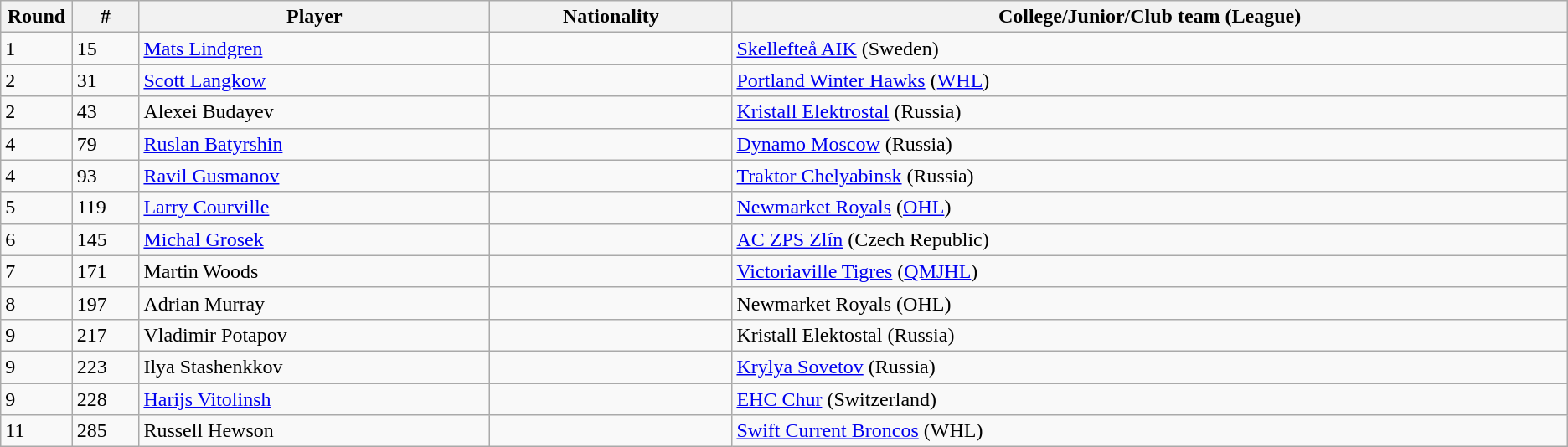<table class="wikitable">
<tr align="center">
<th bgcolor="#DDDDFF" width="4.0%">Round</th>
<th bgcolor="#DDDDFF" width="4.0%">#</th>
<th bgcolor="#DDDDFF" width="21.0%">Player</th>
<th bgcolor="#DDDDFF" width="14.5%">Nationality</th>
<th bgcolor="#DDDDFF" width="50.0%">College/Junior/Club team (League)</th>
</tr>
<tr>
<td>1</td>
<td>15</td>
<td><a href='#'>Mats Lindgren</a></td>
<td></td>
<td><a href='#'>Skellefteå AIK</a> (Sweden)</td>
</tr>
<tr>
<td>2</td>
<td>31</td>
<td><a href='#'>Scott Langkow</a></td>
<td></td>
<td><a href='#'>Portland Winter Hawks</a> (<a href='#'>WHL</a>)</td>
</tr>
<tr>
<td>2</td>
<td>43</td>
<td>Alexei Budayev</td>
<td></td>
<td><a href='#'>Kristall Elektrostal</a> (Russia)</td>
</tr>
<tr>
<td>4</td>
<td>79</td>
<td><a href='#'>Ruslan Batyrshin</a></td>
<td></td>
<td><a href='#'>Dynamo Moscow</a> (Russia)</td>
</tr>
<tr>
<td>4</td>
<td>93</td>
<td><a href='#'>Ravil Gusmanov</a></td>
<td></td>
<td><a href='#'>Traktor Chelyabinsk</a> (Russia)</td>
</tr>
<tr>
<td>5</td>
<td>119</td>
<td><a href='#'>Larry Courville</a></td>
<td></td>
<td><a href='#'>Newmarket Royals</a> (<a href='#'>OHL</a>)</td>
</tr>
<tr>
<td>6</td>
<td>145</td>
<td><a href='#'>Michal Grosek</a></td>
<td></td>
<td><a href='#'>AC ZPS Zlín</a> (Czech Republic)</td>
</tr>
<tr>
<td>7</td>
<td>171</td>
<td>Martin Woods</td>
<td></td>
<td><a href='#'>Victoriaville Tigres</a> (<a href='#'>QMJHL</a>)</td>
</tr>
<tr>
<td>8</td>
<td>197</td>
<td>Adrian Murray</td>
<td></td>
<td>Newmarket Royals (OHL)</td>
</tr>
<tr>
<td>9</td>
<td>217</td>
<td>Vladimir Potapov</td>
<td></td>
<td>Kristall Elektostal (Russia)</td>
</tr>
<tr>
<td>9</td>
<td>223</td>
<td>Ilya Stashenkkov</td>
<td></td>
<td><a href='#'>Krylya Sovetov</a> (Russia)</td>
</tr>
<tr>
<td>9</td>
<td>228</td>
<td><a href='#'>Harijs Vitolinsh</a></td>
<td></td>
<td><a href='#'>EHC Chur</a> (Switzerland)</td>
</tr>
<tr>
<td>11</td>
<td>285</td>
<td>Russell Hewson</td>
<td></td>
<td><a href='#'>Swift Current Broncos</a> (WHL)</td>
</tr>
</table>
